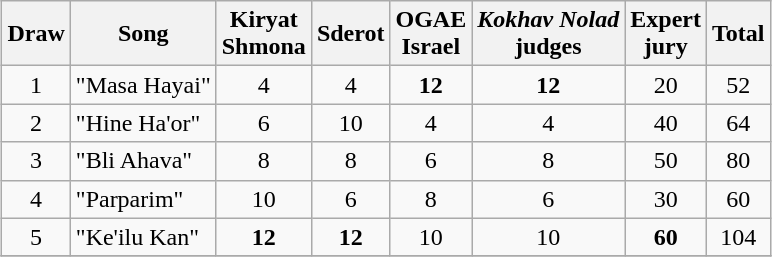<table class="wikitable mw-collapsible collapsible" style="margin: 1em auto 1em auto; text-align:center;">
<tr>
<th>Draw</th>
<th>Song</th>
<th>Kiryat<br>Shmona</th>
<th>Sderot</th>
<th>OGAE<br>Israel</th>
<th><em>Kokhav Nolad</em><br>judges</th>
<th>Expert<br>jury</th>
<th>Total</th>
</tr>
<tr>
<td>1</td>
<td align="left">"Masa Hayai"</td>
<td>4</td>
<td>4</td>
<td><strong>12</strong></td>
<td><strong>12</strong></td>
<td>20</td>
<td>52</td>
</tr>
<tr>
<td>2</td>
<td align="left">"Hine Ha'or"</td>
<td>6</td>
<td>10</td>
<td>4</td>
<td>4</td>
<td>40</td>
<td>64</td>
</tr>
<tr>
<td>3</td>
<td align="left">"Bli Ahava"</td>
<td>8</td>
<td>8</td>
<td>6</td>
<td>8</td>
<td>50</td>
<td>80</td>
</tr>
<tr>
<td>4</td>
<td align="left">"Parparim"</td>
<td>10</td>
<td>6</td>
<td>8</td>
<td>6</td>
<td>30</td>
<td>60</td>
</tr>
<tr>
<td>5</td>
<td align="left">"Ke'ilu Kan"</td>
<td><strong>12</strong></td>
<td><strong>12</strong></td>
<td>10</td>
<td>10</td>
<td><strong>60</strong></td>
<td>104</td>
</tr>
<tr>
</tr>
</table>
